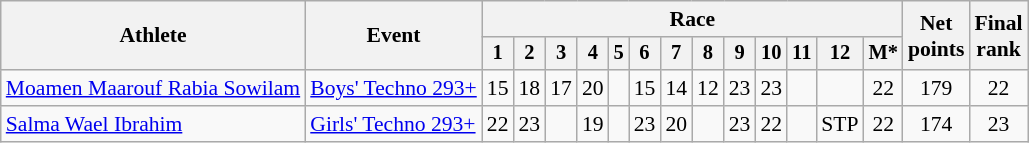<table class="wikitable" style="font-size:90%">
<tr>
<th rowspan=2>Athlete</th>
<th rowspan=2>Event</th>
<th colspan=13>Race</th>
<th rowspan=2>Net<br>points</th>
<th rowspan=2>Final <br>rank</th>
</tr>
<tr style="font-size:95%">
<th>1</th>
<th>2</th>
<th>3</th>
<th>4</th>
<th>5</th>
<th>6</th>
<th>7</th>
<th>8</th>
<th>9</th>
<th>10</th>
<th>11</th>
<th>12</th>
<th>M*</th>
</tr>
<tr align=center>
<td align=left><a href='#'>Moamen Maarouf Rabia Sowilam</a></td>
<td align=left><a href='#'>Boys' Techno 293+</a></td>
<td>15</td>
<td>18</td>
<td>17</td>
<td>20</td>
<td></td>
<td>15</td>
<td>14</td>
<td>12</td>
<td>23</td>
<td>23</td>
<td></td>
<td></td>
<td>22</td>
<td>179</td>
<td>22</td>
</tr>
<tr align=center>
<td align=left><a href='#'>Salma Wael Ibrahim</a></td>
<td align=left><a href='#'>Girls' Techno 293+</a></td>
<td>22</td>
<td>23</td>
<td></td>
<td>19</td>
<td></td>
<td>23</td>
<td>20</td>
<td></td>
<td>23</td>
<td>22</td>
<td></td>
<td>STP</td>
<td>22</td>
<td>174</td>
<td>23</td>
</tr>
</table>
